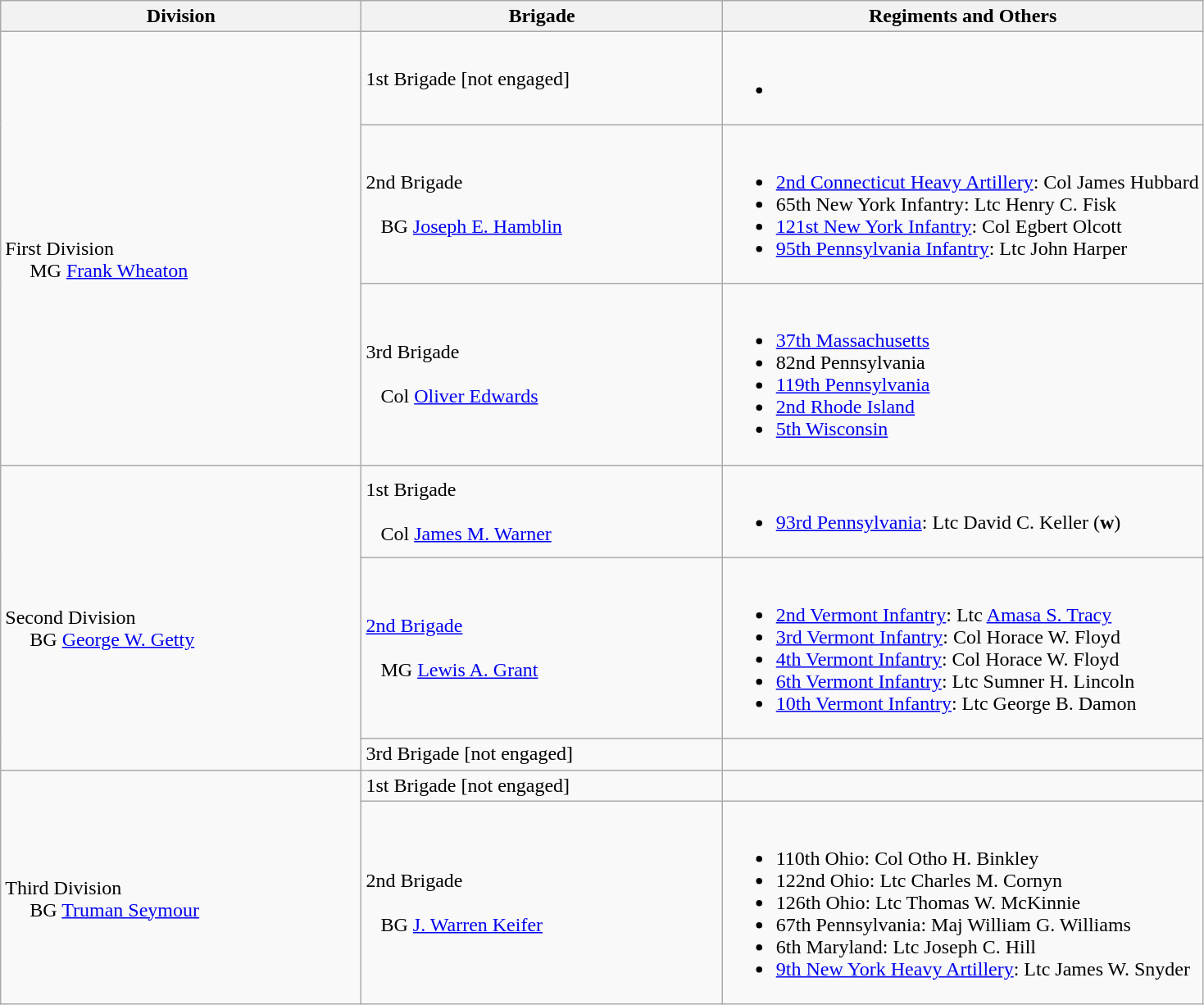<table class="wikitable">
<tr>
<th width=30%>Division</th>
<th width=30%>Brigade</th>
<th>Regiments and Others</th>
</tr>
<tr>
<td rowspan=3><br>First Division
<br>    
MG <a href='#'>Frank Wheaton</a></td>
<td>1st Brigade [not engaged]</td>
<td><br><ul><li></li></ul></td>
</tr>
<tr>
<td>2nd Brigade<br><br>  
BG <a href='#'>Joseph E. Hamblin</a></td>
<td><br><ul><li><a href='#'>2nd Connecticut Heavy Artillery</a>: Col James Hubbard</li><li>65th New York Infantry: Ltc Henry C. Fisk</li><li><a href='#'>121st New York Infantry</a>: Col Egbert Olcott</li><li><a href='#'>95th Pennsylvania Infantry</a>: Ltc John Harper</li></ul></td>
</tr>
<tr>
<td>3rd Brigade<br><br>  
Col <a href='#'>Oliver Edwards</a></td>
<td><br><ul><li><a href='#'>37th Massachusetts</a></li><li>82nd Pennsylvania</li><li><a href='#'>119th Pennsylvania</a></li><li><a href='#'>2nd Rhode Island</a></li><li><a href='#'>5th Wisconsin</a></li></ul></td>
</tr>
<tr>
<td rowspan= 3><br>Second Division
<br>    
BG <a href='#'>George W. Getty</a></td>
<td>1st Brigade<br><br>  
Col <a href='#'>James M. Warner</a></td>
<td><br><ul><li><a href='#'>93rd Pennsylvania</a>: Ltc David C. Keller (<strong>w</strong>)</li></ul></td>
</tr>
<tr>
<td><a href='#'>2nd Brigade</a><br><br>  
MG <a href='#'>Lewis A. Grant</a></td>
<td><br><ul><li><a href='#'>2nd Vermont Infantry</a>: Ltc <a href='#'>Amasa S. Tracy</a></li><li><a href='#'>3rd Vermont Infantry</a>: Col Horace W. Floyd</li><li><a href='#'>4th Vermont Infantry</a>: Col Horace W. Floyd</li><li><a href='#'>6th Vermont Infantry</a>: Ltc Sumner H. Lincoln</li><li><a href='#'>10th Vermont Infantry</a>: Ltc George B. Damon</li></ul></td>
</tr>
<tr>
<td>3rd Brigade [not engaged]</td>
<td></td>
</tr>
<tr>
<td rowspan=2><br>Third Division
<br>    
BG <a href='#'>Truman Seymour</a></td>
<td>1st Brigade [not engaged]</td>
<td></td>
</tr>
<tr>
<td>2nd Brigade<br><br>  
BG <a href='#'>J. Warren Keifer</a></td>
<td><br><ul><li>110th Ohio: Col Otho H. Binkley</li><li>122nd Ohio: Ltc Charles M. Cornyn</li><li>126th Ohio: Ltc Thomas W. McKinnie</li><li>67th Pennsylvania: Maj William G. Williams</li><li>6th Maryland: Ltc Joseph C. Hill</li><li><a href='#'>9th New York Heavy Artillery</a>: Ltc James W. Snyder</li></ul></td>
</tr>
</table>
